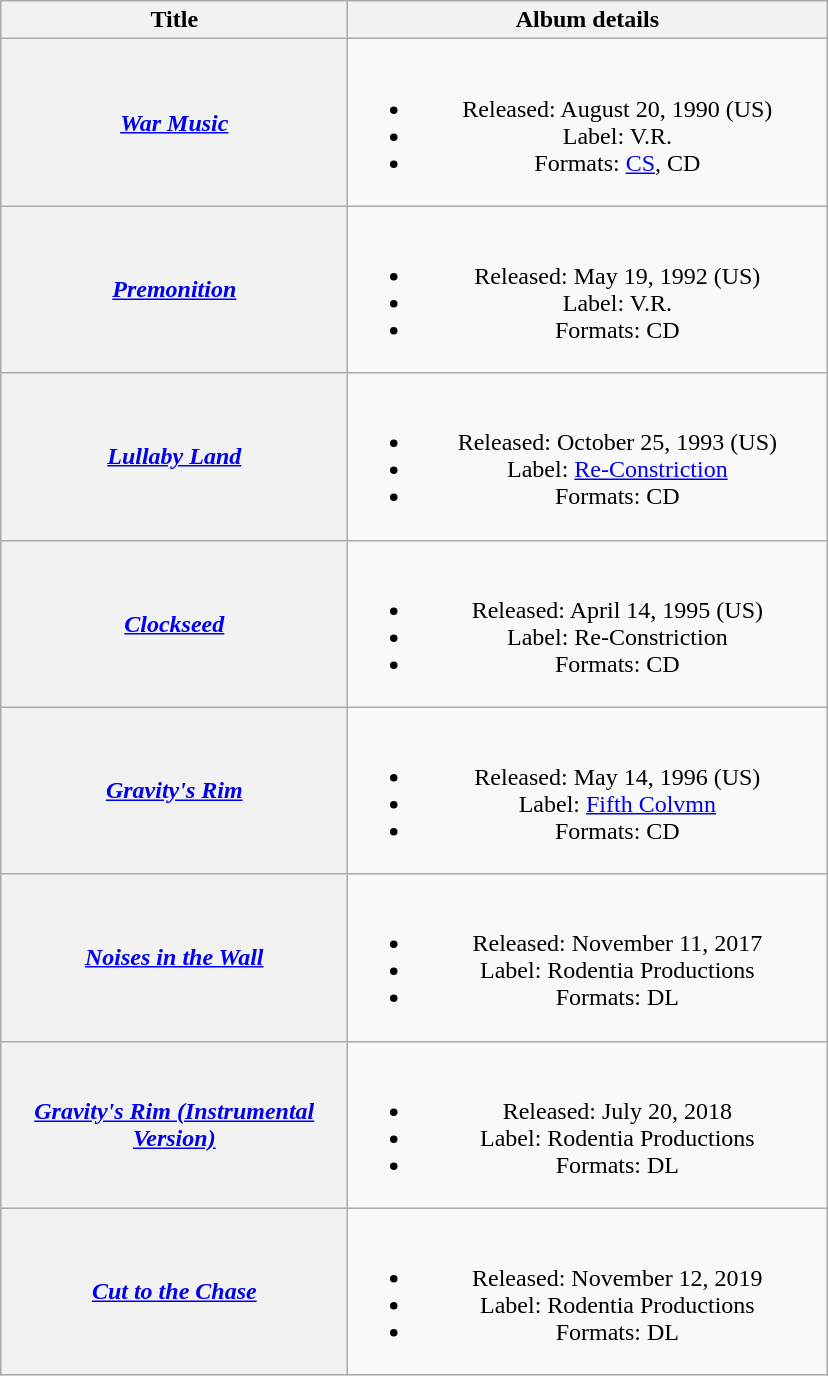<table class="wikitable plainrowheaders" style="text-align:center;">
<tr>
<th scope="col" rowspan="1" style="width:14em;">Title</th>
<th scope="col" rowspan="1" style="width:19.5em;">Album details</th>
</tr>
<tr>
<th scope="row"><em><a href='#'>War Music</a></em></th>
<td><br><ul><li>Released: August 20, 1990 <span>(US)</span></li><li>Label: V.R.</li><li>Formats: <a href='#'>CS</a>, CD</li></ul></td>
</tr>
<tr>
<th scope="row"><em><a href='#'>Premonition</a></em></th>
<td><br><ul><li>Released: May 19, 1992 <span>(US)</span></li><li>Label: V.R.</li><li>Formats: CD</li></ul></td>
</tr>
<tr>
<th scope="row"><em><a href='#'>Lullaby Land</a></em></th>
<td><br><ul><li>Released: October 25, 1993 <span>(US)</span></li><li>Label: <a href='#'>Re-Constriction</a></li><li>Formats: CD</li></ul></td>
</tr>
<tr>
<th scope="row"><em><a href='#'>Clockseed</a></em></th>
<td><br><ul><li>Released: April 14, 1995 <span>(US)</span></li><li>Label: Re-Constriction</li><li>Formats: CD</li></ul></td>
</tr>
<tr>
<th scope="row"><em><a href='#'>Gravity's Rim</a></em></th>
<td><br><ul><li>Released: May 14, 1996 <span>(US)</span></li><li>Label: <a href='#'>Fifth Colvmn</a></li><li>Formats: CD</li></ul></td>
</tr>
<tr>
<th scope="row"><em><a href='#'>Noises in the Wall</a></em></th>
<td><br><ul><li>Released: November 11, 2017</li><li>Label: Rodentia Productions</li><li>Formats: DL</li></ul></td>
</tr>
<tr>
<th scope="row"><em><a href='#'>Gravity's Rim (Instrumental Version)</a></em></th>
<td><br><ul><li>Released: July 20, 2018</li><li>Label: Rodentia Productions</li><li>Formats: DL</li></ul></td>
</tr>
<tr>
<th scope="row"><em><a href='#'>Cut to the Chase</a></em></th>
<td><br><ul><li>Released: November 12, 2019</li><li>Label: Rodentia Productions</li><li>Formats: DL</li></ul></td>
</tr>
</table>
